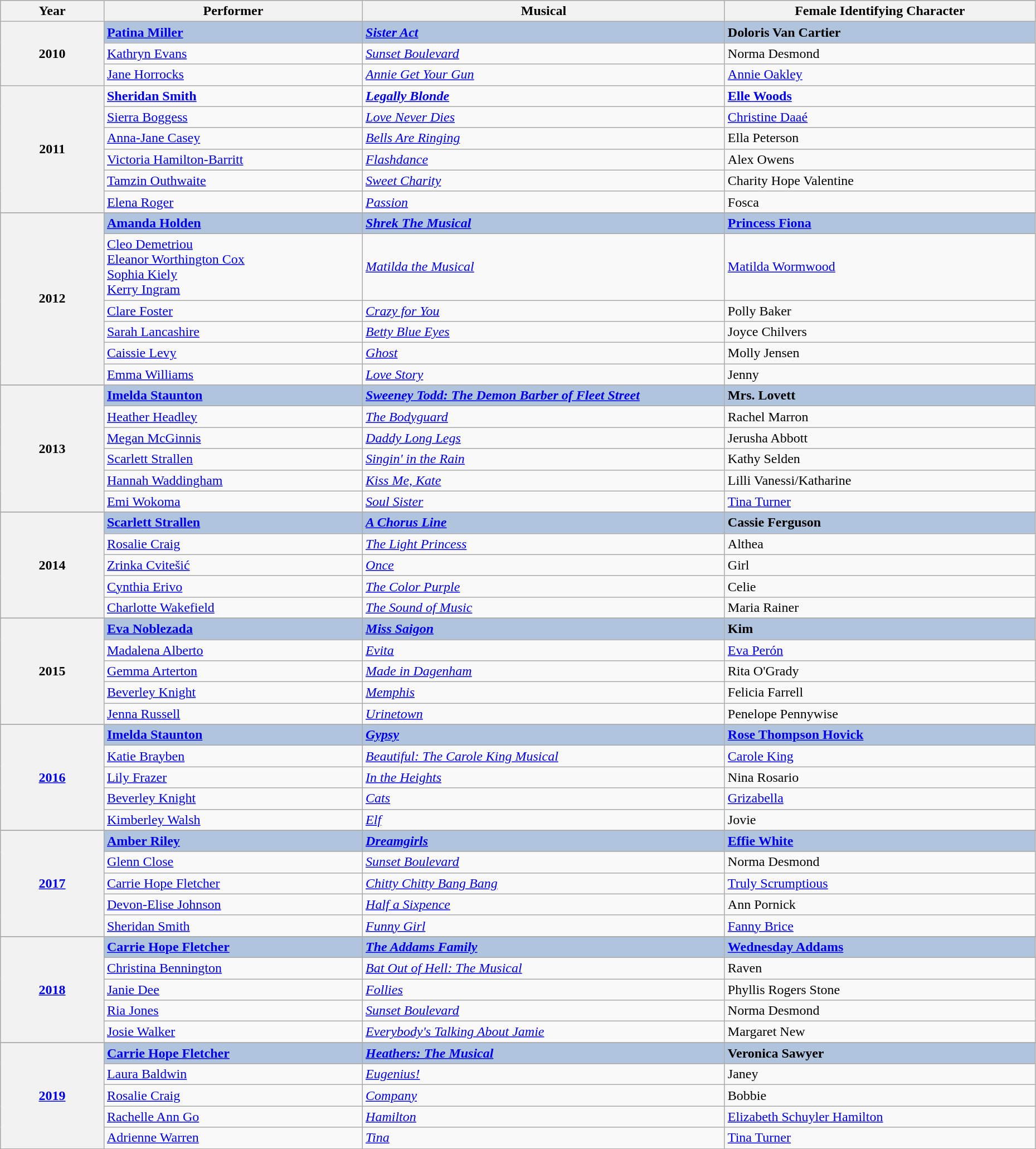<table class="wikitable" style="width:98%;">
<tr style="background:#bebebe;">
<th style="width:10%;">Year</th>
<th style="width:25%;">Performer</th>
<th style="width:35%;">Musical</th>
<th style="width:30%;">Female Identifying Character</th>
</tr>
<tr style="background:#B0C4DE">
<th rowspan=3 align="center">2010</th>
<td><strong><a href='#'>Patina Miller</a></strong></td>
<td><strong><em><a href='#'>Sister Act</a></em></strong></td>
<td><strong>Doloris Van Cartier</strong></td>
</tr>
<tr>
<td><a href='#'>Kathryn Evans</a></td>
<td><em><a href='#'>Sunset Boulevard</a></em></td>
<td>Norma Desmond</td>
</tr>
<tr>
<td><a href='#'>Jane Horrocks</a></td>
<td><em><a href='#'>Annie Get Your Gun</a></em></td>
<td><a href='#'>Annie Oakley</a></td>
</tr>
<tr :#B0C4DE">
<th rowspan=6 align="center">2011</th>
<td><strong><a href='#'>Sheridan Smith</a></strong></td>
<td><strong><em><a href='#'>Legally Blonde</a></em></strong></td>
<td><strong><a href='#'>Elle Woods</a></strong></td>
</tr>
<tr>
<td><a href='#'>Sierra Boggess</a></td>
<td><em><a href='#'>Love Never Dies</a></em></td>
<td><a href='#'>Christine Daaé</a></td>
</tr>
<tr>
<td><a href='#'>Anna-Jane Casey</a></td>
<td><em><a href='#'>Bells Are Ringing</a></em></td>
<td>Ella Peterson</td>
</tr>
<tr>
<td><a href='#'>Victoria Hamilton-Barritt</a></td>
<td><em><a href='#'>Flashdance</a></em></td>
<td>Alex Owens</td>
</tr>
<tr>
<td><a href='#'>Tamzin Outhwaite</a></td>
<td><em><a href='#'>Sweet Charity</a></em></td>
<td>Charity Hope Valentine</td>
</tr>
<tr>
<td><a href='#'>Elena Roger</a></td>
<td><em><a href='#'>Passion</a></em></td>
<td>Fosca</td>
</tr>
<tr>
</tr>
<tr style="background:#B0C4DE">
<th rowspan=6 align="center">2012</th>
<td><strong><a href='#'>Amanda Holden</a></strong></td>
<td><strong><em><a href='#'>Shrek The Musical</a></em></strong></td>
<td><strong><a href='#'>Princess Fiona</a></strong></td>
</tr>
<tr>
<td><a href='#'>Cleo Demetriou</a> <br> <a href='#'>Eleanor Worthington Cox</a> <br> <a href='#'>Sophia Kiely</a> <br> <a href='#'>Kerry Ingram</a></td>
<td><em><a href='#'>Matilda the Musical</a></em></td>
<td><a href='#'>Matilda Wormwood</a></td>
</tr>
<tr>
<td><a href='#'>Clare Foster</a></td>
<td><em><a href='#'>Crazy for You</a></em></td>
<td>Polly Baker</td>
</tr>
<tr>
<td><a href='#'>Sarah Lancashire</a></td>
<td><em><a href='#'>Betty Blue Eyes</a></em></td>
<td>Joyce Chilvers</td>
</tr>
<tr>
<td><a href='#'>Caissie Levy</a></td>
<td><em><a href='#'>Ghost</a></em></td>
<td>Molly Jensen</td>
</tr>
<tr>
<td><a href='#'>Emma Williams</a></td>
<td><em><a href='#'>Love Story</a></em></td>
<td>Jenny</td>
</tr>
<tr>
</tr>
<tr style="background:#B0C4DE">
<th rowspan=6 align="center">2013</th>
<td><strong><a href='#'>Imelda Staunton</a></strong></td>
<td><strong><em><a href='#'>Sweeney Todd: The Demon Barber of Fleet Street</a></em></strong></td>
<td><strong>Mrs. Lovett</strong></td>
</tr>
<tr>
<td><a href='#'>Heather Headley</a></td>
<td><em><a href='#'>The Bodyguard</a></em></td>
<td>Rachel Marron</td>
</tr>
<tr>
<td><a href='#'>Megan McGinnis</a></td>
<td><em><a href='#'>Daddy Long Legs</a></em></td>
<td>Jerusha Abbott</td>
</tr>
<tr>
<td><a href='#'>Scarlett Strallen</a></td>
<td><em><a href='#'>Singin' in the Rain</a></em></td>
<td>Kathy Selden</td>
</tr>
<tr>
<td><a href='#'>Hannah Waddingham</a></td>
<td><em><a href='#'>Kiss Me, Kate</a></em></td>
<td>Lilli Vanessi/Katharine</td>
</tr>
<tr>
<td><a href='#'>Emi Wokoma</a></td>
<td><em><a href='#'>Soul Sister</a></em></td>
<td><a href='#'>Tina Turner</a></td>
</tr>
<tr>
</tr>
<tr style="background:#B0C4DE">
<th rowspan=5 align="center">2014</th>
<td><strong><a href='#'>Scarlett Strallen</a></strong></td>
<td><strong><em><a href='#'>A Chorus Line</a></em></strong></td>
<td><strong> Cassie Ferguson</strong></td>
</tr>
<tr>
<td><a href='#'>Rosalie Craig</a></td>
<td><em><a href='#'>The Light Princess</a></em></td>
<td>Althea</td>
</tr>
<tr>
<td><a href='#'>Zrinka Cvitešić</a></td>
<td><em><a href='#'>Once</a></em></td>
<td>Girl</td>
</tr>
<tr>
<td><a href='#'>Cynthia Erivo</a></td>
<td><em><a href='#'>The Color Purple</a></em></td>
<td>Celie</td>
</tr>
<tr>
<td><a href='#'>Charlotte Wakefield</a></td>
<td><em><a href='#'>The Sound of Music</a></em></td>
<td>Maria Rainer</td>
</tr>
<tr>
</tr>
<tr style="background:#B0C4DE">
<th rowspan=5 align="center">2015</th>
<td><strong><a href='#'>Eva Noblezada</a></strong></td>
<td><strong><em><a href='#'>Miss Saigon</a></em></strong></td>
<td><strong>Kim</strong></td>
</tr>
<tr>
<td><a href='#'>Madalena Alberto</a></td>
<td><em><a href='#'>Evita</a></em></td>
<td><a href='#'>Eva Perón</a></td>
</tr>
<tr>
<td><a href='#'>Gemma Arterton</a></td>
<td><em><a href='#'>Made in Dagenham</a></em></td>
<td>Rita O'Grady</td>
</tr>
<tr>
<td><a href='#'>Beverley Knight</a></td>
<td><em><a href='#'>Memphis</a></em></td>
<td>Felicia Farrell</td>
</tr>
<tr>
<td><a href='#'>Jenna Russell</a></td>
<td><em><a href='#'>Urinetown</a></em></td>
<td>Penelope Pennywise</td>
</tr>
<tr>
</tr>
<tr style="background:#B0C4DE">
<th rowspan=5 align="center"><a href='#'>2016</a></th>
<td><strong><a href='#'>Imelda Staunton</a></strong></td>
<td><strong><em><a href='#'>Gypsy</a></em></strong></td>
<td><strong><a href='#'>Rose Thompson Hovick</a></strong></td>
</tr>
<tr>
<td><a href='#'>Katie Brayben</a></td>
<td><em><a href='#'>Beautiful: The Carole King Musical</a></em></td>
<td><a href='#'>Carole King</a></td>
</tr>
<tr>
<td><a href='#'>Lily Frazer</a></td>
<td><em><a href='#'>In the Heights</a></em></td>
<td>Nina Rosario</td>
</tr>
<tr>
<td><a href='#'>Beverley Knight</a></td>
<td><em><a href='#'>Cats</a></em></td>
<td><a href='#'>Grizabella</a></td>
</tr>
<tr>
<td><a href='#'>Kimberley Walsh</a></td>
<td><em><a href='#'>Elf</a></em></td>
<td>Jovie</td>
</tr>
<tr>
</tr>
<tr style="background:#B0C4DE">
<th rowspan=5 align="center"><a href='#'>2017</a></th>
<td><strong><a href='#'>Amber Riley</a></strong></td>
<td><strong><em><a href='#'>Dreamgirls</a></em></strong></td>
<td><strong><a href='#'>Effie White</a></strong></td>
</tr>
<tr>
<td><a href='#'>Glenn Close</a></td>
<td><em><a href='#'>Sunset Boulevard</a></em></td>
<td>Norma Desmond</td>
</tr>
<tr>
<td><a href='#'>Carrie Hope Fletcher</a></td>
<td><em><a href='#'>Chitty Chitty Bang Bang</a></em></td>
<td><a href='#'>Truly Scrumptious</a></td>
</tr>
<tr>
<td><a href='#'>Devon-Elise Johnson</a></td>
<td><em><a href='#'>Half a Sixpence</a></em></td>
<td>Ann Pornick</td>
</tr>
<tr>
<td><a href='#'>Sheridan Smith</a></td>
<td><em><a href='#'>Funny Girl</a></em></td>
<td><a href='#'>Fanny Brice</a></td>
</tr>
<tr>
</tr>
<tr style="background:#B0C4DE">
<th rowspan=5 align="center"><a href='#'>2018</a></th>
<td><strong><a href='#'>Carrie Hope Fletcher</a></strong></td>
<td><strong><em><a href='#'>The Addams Family</a></em></strong></td>
<td><strong><a href='#'>Wednesday Addams</a></strong></td>
</tr>
<tr>
<td><a href='#'>Christina Bennington</a></td>
<td><em><a href='#'>Bat Out of Hell: The Musical</a></em></td>
<td>Raven</td>
</tr>
<tr>
<td><a href='#'>Janie Dee</a></td>
<td><em><a href='#'>Follies</a></em></td>
<td>Phyllis Rogers Stone</td>
</tr>
<tr>
<td><a href='#'>Ria Jones</a></td>
<td><em><a href='#'>Sunset Boulevard</a></em></td>
<td>Norma Desmond</td>
</tr>
<tr>
<td><a href='#'>Josie Walker</a></td>
<td><em><a href='#'>Everybody's Talking About Jamie</a></em></td>
<td>Margaret New</td>
</tr>
<tr>
</tr>
<tr style="background:#B0C4DE">
<th rowspan=5 align="center"><a href='#'>2019</a></th>
<td><strong><a href='#'>Carrie Hope Fletcher</a></strong></td>
<td><strong><em><a href='#'>Heathers: The Musical</a></em></strong></td>
<td><strong>Veronica Sawyer</strong></td>
</tr>
<tr>
<td><a href='#'>Laura Baldwin</a></td>
<td><em><a href='#'>Eugenius!</a></em></td>
<td>Janey</td>
</tr>
<tr>
<td><a href='#'>Rosalie Craig</a></td>
<td><em><a href='#'>Company</a></em></td>
<td>Bobbie</td>
</tr>
<tr>
<td><a href='#'>Rachelle Ann Go</a></td>
<td><em><a href='#'>Hamilton</a></em></td>
<td><a href='#'>Elizabeth Schuyler Hamilton</a></td>
</tr>
<tr>
<td><a href='#'>Adrienne Warren</a></td>
<td><em><a href='#'>Tina</a></em></td>
<td><a href='#'>Tina Turner</a></td>
</tr>
<tr>
</tr>
</table>
